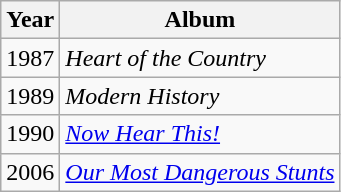<table class="wikitable">
<tr>
<th>Year</th>
<th>Album</th>
</tr>
<tr>
<td>1987</td>
<td><em>Heart of the Country</em></td>
</tr>
<tr>
<td>1989</td>
<td><em>Modern History</em></td>
</tr>
<tr>
<td>1990</td>
<td><em><a href='#'>Now Hear This!</a></em></td>
</tr>
<tr>
<td>2006</td>
<td><em><a href='#'>Our Most Dangerous Stunts</a></em></td>
</tr>
</table>
